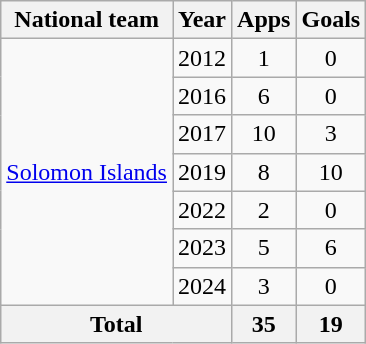<table class="wikitable" style="text-align:center">
<tr>
<th>National team</th>
<th>Year</th>
<th>Apps</th>
<th>Goals</th>
</tr>
<tr>
<td rowspan="7"><a href='#'>Solomon Islands</a></td>
<td>2012</td>
<td>1</td>
<td>0</td>
</tr>
<tr>
<td>2016</td>
<td>6</td>
<td>0</td>
</tr>
<tr>
<td>2017</td>
<td>10</td>
<td>3</td>
</tr>
<tr>
<td>2019</td>
<td>8</td>
<td>10</td>
</tr>
<tr>
<td>2022</td>
<td>2</td>
<td>0</td>
</tr>
<tr>
<td>2023</td>
<td>5</td>
<td>6</td>
</tr>
<tr>
<td>2024</td>
<td>3</td>
<td>0</td>
</tr>
<tr>
<th colspan="2">Total</th>
<th>35</th>
<th>19</th>
</tr>
</table>
